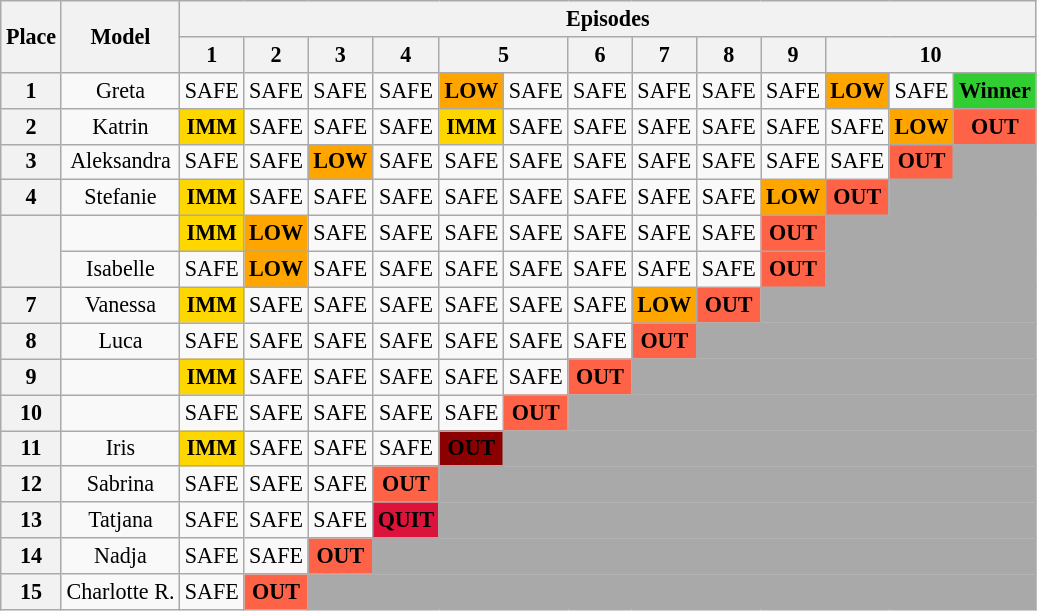<table class="wikitable" style="text-align:center; font-size:92%">
<tr>
<th rowspan="2">Place</th>
<th rowspan="2">Model</th>
<th colspan="15">Episodes</th>
</tr>
<tr>
<th>1</th>
<th>2</th>
<th>3</th>
<th>4</th>
<th colspan=2>5</th>
<th>6</th>
<th>7</th>
<th>8</th>
<th>9</th>
<th colspan="3">10</th>
</tr>
<tr>
<th>1</th>
<td>Greta</td>
<td>SAFE</td>
<td>SAFE</td>
<td>SAFE</td>
<td>SAFE</td>
<td style="background:orange"><strong>LOW</strong></td>
<td>SAFE</td>
<td>SAFE</td>
<td>SAFE</td>
<td>SAFE</td>
<td>SAFE</td>
<td style="background:orange"><strong>LOW</strong></td>
<td>SAFE</td>
<td style="background:limegreen"><strong>Winner</strong></td>
</tr>
<tr>
<th>2</th>
<td>Katrin</td>
<td style="background:gold"><strong>IMM</strong></td>
<td>SAFE</td>
<td>SAFE</td>
<td>SAFE</td>
<td style="background:gold"><strong>IMM</strong></td>
<td>SAFE</td>
<td>SAFE</td>
<td>SAFE</td>
<td>SAFE</td>
<td>SAFE</td>
<td>SAFE</td>
<td style="background:orange"><strong>LOW</strong></td>
<td style="background:tomato"><strong>OUT</strong></td>
</tr>
<tr>
<th>3</th>
<td>Aleksandra</td>
<td>SAFE</td>
<td>SAFE</td>
<td style="background:orange"><strong>LOW</strong></td>
<td>SAFE</td>
<td>SAFE</td>
<td>SAFE</td>
<td>SAFE</td>
<td>SAFE</td>
<td>SAFE</td>
<td>SAFE</td>
<td>SAFE</td>
<td style="background:tomato"><strong>OUT</strong></td>
<td style="background:darkgray"></td>
</tr>
<tr>
<th>4</th>
<td>Stefanie</td>
<td style="background:gold"><strong>IMM</strong></td>
<td>SAFE</td>
<td>SAFE</td>
<td>SAFE</td>
<td>SAFE</td>
<td>SAFE</td>
<td>SAFE</td>
<td>SAFE</td>
<td>SAFE</td>
<td style="background:orange"><strong>LOW</strong></td>
<td style="background:tomato"><strong>OUT</strong></td>
<td colspan="2" style="background:darkgray"></td>
</tr>
<tr>
<th rowspan="2"></th>
<td></td>
<td style="background:gold"><strong>IMM</strong></td>
<td style="background:orange"><strong>LOW</strong></td>
<td>SAFE</td>
<td>SAFE</td>
<td>SAFE</td>
<td>SAFE</td>
<td>SAFE</td>
<td>SAFE</td>
<td>SAFE</td>
<td style="background:tomato"><strong>OUT</strong></td>
<td colspan="10" style="background:darkgray"></td>
</tr>
<tr>
<td>Isabelle</td>
<td>SAFE</td>
<td style="background:orange"><strong>LOW</strong></td>
<td>SAFE</td>
<td>SAFE</td>
<td>SAFE</td>
<td>SAFE</td>
<td>SAFE</td>
<td>SAFE</td>
<td>SAFE</td>
<td style="background:tomato"><strong>OUT</strong></td>
<td colspan="10" style="background:darkgray"></td>
</tr>
<tr>
<th>7</th>
<td>Vanessa</td>
<td style="background:gold"><strong>IMM</strong></td>
<td>SAFE</td>
<td>SAFE</td>
<td>SAFE</td>
<td>SAFE</td>
<td>SAFE</td>
<td>SAFE</td>
<td style="background:orange"><strong>LOW</strong></td>
<td style="background:tomato"><strong>OUT</strong></td>
<td colspan="5" style="background:darkgray"></td>
</tr>
<tr>
<th>8</th>
<td>Luca</td>
<td>SAFE</td>
<td>SAFE</td>
<td>SAFE</td>
<td>SAFE</td>
<td>SAFE</td>
<td>SAFE</td>
<td>SAFE</td>
<td style="background:tomato"><strong>OUT</strong></td>
<td colspan="6" style="background:darkgray"></td>
</tr>
<tr>
<th>9</th>
<td></td>
<td style="background:gold"><strong>IMM</strong></td>
<td>SAFE</td>
<td>SAFE</td>
<td>SAFE</td>
<td>SAFE</td>
<td>SAFE</td>
<td style="background:tomato"><strong>OUT</strong></td>
<td colspan="6" style="background:darkgray"></td>
</tr>
<tr>
<th>10</th>
<td></td>
<td>SAFE</td>
<td>SAFE</td>
<td>SAFE</td>
<td>SAFE</td>
<td>SAFE</td>
<td style="background:tomato"><strong>OUT</strong></td>
<td colspan="7" style="background:darkgray"></td>
</tr>
<tr>
<th>11</th>
<td>Iris</td>
<td style="background:gold"><strong>IMM</strong></td>
<td>SAFE</td>
<td>SAFE</td>
<td>SAFE</td>
<td style="background:darkred;"><span><strong>OUT</strong></span></td>
<td style="background:darkgrey;" colspan="135"></td>
</tr>
<tr>
<th>12</th>
<td>Sabrina</td>
<td>SAFE</td>
<td>SAFE</td>
<td>SAFE</td>
<td style="background:tomato"><strong>OUT</strong></td>
<td colspan="9" style="background:darkgray"></td>
</tr>
<tr>
<th>13</th>
<td>Tatjana</td>
<td>SAFE</td>
<td>SAFE</td>
<td>SAFE</td>
<td style="background:crimson;"><span><strong>QUIT</strong></span></td>
<td style="background:darkgrey;" colspan="155"></td>
</tr>
<tr>
<th>14</th>
<td>Nadja</td>
<td>SAFE</td>
<td>SAFE</td>
<td style="background:tomato"><strong>OUT</strong></td>
<td colspan="10" style="background:darkgray"></td>
</tr>
<tr>
<th>15</th>
<td>Charlotte R.</td>
<td>SAFE</td>
<td style="background:tomato"><strong>OUT</strong></td>
<td colspan="11" style="background:darkgray"></td>
</tr>
</table>
